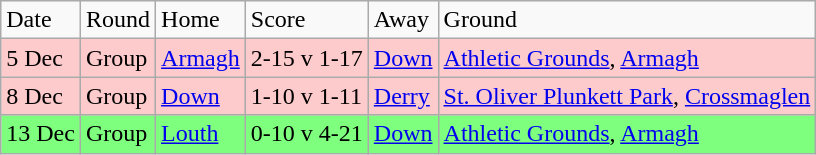<table class="wikitable">
<tr>
<td>Date</td>
<td>Round</td>
<td>Home</td>
<td>Score</td>
<td>Away</td>
<td>Ground</td>
</tr>
<tr bgcolor="#fdcbcb">
<td>5 Dec</td>
<td>Group</td>
<td><a href='#'>Armagh</a></td>
<td>2-15 v 1-17</td>
<td><a href='#'>Down</a></td>
<td><a href='#'>Athletic Grounds</a>, <a href='#'>Armagh</a></td>
</tr>
<tr bgcolor="#fdcbcb">
<td>8 Dec</td>
<td>Group</td>
<td><a href='#'>Down</a></td>
<td>1-10 v 1-11</td>
<td><a href='#'>Derry</a></td>
<td><a href='#'>St. Oliver Plunkett Park</a>, <a href='#'>Crossmaglen</a></td>
</tr>
<tr bgcolor="#7eff7e">
<td>13 Dec</td>
<td>Group</td>
<td><a href='#'>Louth</a></td>
<td>0-10 v 4-21</td>
<td><a href='#'>Down</a></td>
<td><a href='#'>Athletic Grounds</a>, <a href='#'>Armagh</a></td>
</tr>
</table>
